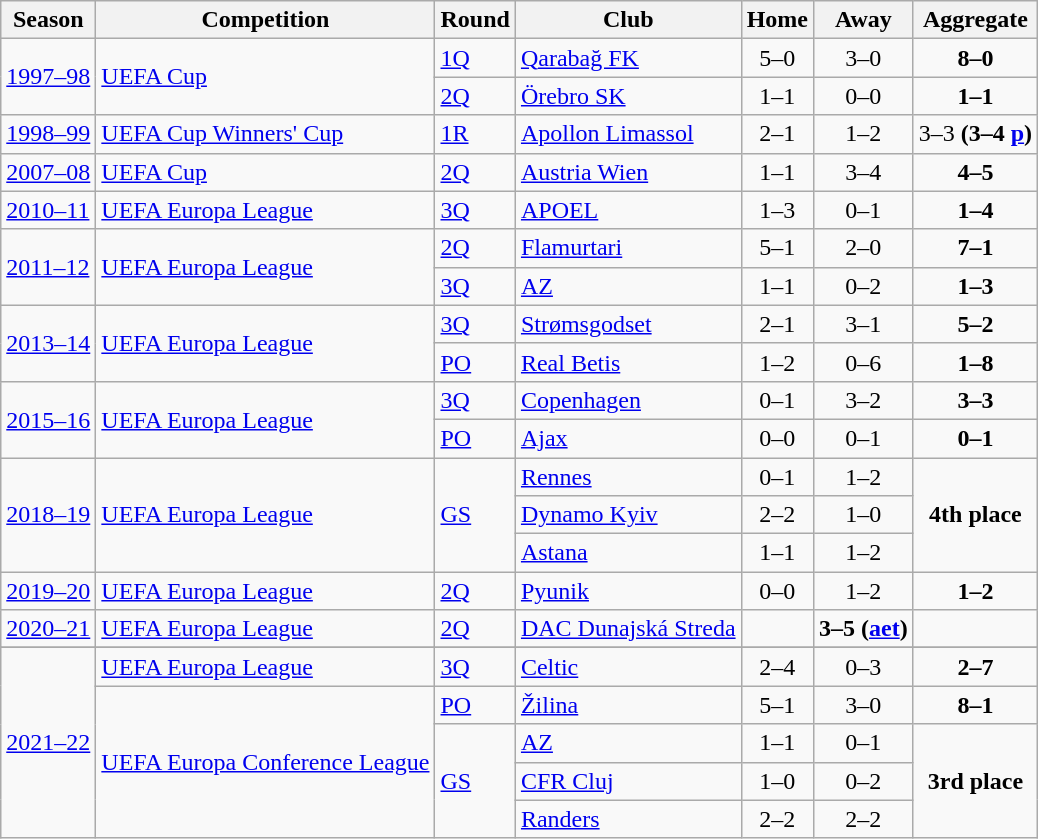<table class="wikitable">
<tr>
<th>Season</th>
<th>Competition</th>
<th>Round</th>
<th>Club</th>
<th>Home</th>
<th>Away</th>
<th>Aggregate</th>
</tr>
<tr>
<td rowspan="2"><a href='#'>1997–98</a></td>
<td rowspan="2"><a href='#'>UEFA Cup</a></td>
<td><a href='#'>1Q</a></td>
<td> <a href='#'>Qarabağ FK</a></td>
<td style="text-align:center;">5–0</td>
<td style="text-align:center;">3–0</td>
<td style="text-align:center;"><strong>8–0</strong></td>
</tr>
<tr>
<td><a href='#'>2Q</a></td>
<td> <a href='#'>Örebro SK</a></td>
<td style="text-align:center;">1–1</td>
<td style="text-align:center;">0–0</td>
<td style="text-align:center;"><strong>1–1</strong></td>
</tr>
<tr>
<td><a href='#'>1998–99</a></td>
<td><a href='#'>UEFA Cup Winners' Cup</a></td>
<td><a href='#'>1R</a></td>
<td> <a href='#'>Apollon Limassol</a></td>
<td style="text-align:center;">2–1</td>
<td style="text-align:center;">1–2</td>
<td style="text-align:center;">3–3 <strong>(3–4 <a href='#'>p</a>)</strong></td>
</tr>
<tr>
<td><a href='#'>2007–08</a></td>
<td><a href='#'>UEFA Cup</a></td>
<td><a href='#'>2Q</a></td>
<td> <a href='#'>Austria Wien</a></td>
<td style="text-align:center;">1–1</td>
<td style="text-align:center;">3–4</td>
<td style="text-align:center;"><strong>4–5</strong></td>
</tr>
<tr>
<td><a href='#'>2010–11</a></td>
<td><a href='#'>UEFA Europa League</a></td>
<td><a href='#'>3Q</a></td>
<td> <a href='#'>APOEL</a></td>
<td style="text-align:center;">1–3</td>
<td style="text-align:center;">0–1</td>
<td style="text-align:center;"><strong>1–4</strong></td>
</tr>
<tr>
<td rowspan="2"><a href='#'>2011–12</a></td>
<td rowspan="2"><a href='#'>UEFA Europa League</a></td>
<td><a href='#'>2Q</a></td>
<td> <a href='#'>Flamurtari</a></td>
<td style="text-align:center;">5–1</td>
<td style="text-align:center;">2–0</td>
<td style="text-align:center;"><strong>7–1</strong></td>
</tr>
<tr>
<td><a href='#'>3Q</a></td>
<td> <a href='#'>AZ</a></td>
<td style="text-align:center;">1–1</td>
<td style="text-align:center;">0–2</td>
<td style="text-align:center;"><strong>1–3</strong></td>
</tr>
<tr>
<td rowspan="2"><a href='#'>2013–14</a></td>
<td rowspan="2"><a href='#'>UEFA Europa League</a></td>
<td><a href='#'>3Q</a></td>
<td> <a href='#'>Strømsgodset</a></td>
<td style="text-align:center;">2–1</td>
<td style="text-align:center;">3–1</td>
<td style="text-align:center;"><strong>5–2</strong></td>
</tr>
<tr>
<td><a href='#'>PO</a></td>
<td>  <a href='#'>Real Betis</a></td>
<td style="text-align:center;">1–2</td>
<td style="text-align:center;">0–6</td>
<td style="text-align:center;"><strong>1–8</strong></td>
</tr>
<tr>
<td rowspan="2"><a href='#'>2015–16</a></td>
<td rowspan="2"><a href='#'>UEFA Europa League</a></td>
<td><a href='#'>3Q</a></td>
<td> <a href='#'>Copenhagen</a></td>
<td style="text-align:center;">0–1</td>
<td style="text-align:center;">3–2</td>
<td style="text-align:center;"><strong>3–3</strong></td>
</tr>
<tr>
<td><a href='#'>PO</a></td>
<td> <a href='#'>Ajax</a></td>
<td style="text-align:center;">0–0</td>
<td style="text-align:center;">0–1</td>
<td style="text-align:center;"><strong>0–1</strong></td>
</tr>
<tr>
<td rowspan="3"><a href='#'>2018–19</a></td>
<td rowspan="3"><a href='#'>UEFA Europa League</a></td>
<td rowspan="3"><a href='#'>GS</a></td>
<td> <a href='#'>Rennes</a></td>
<td style="text-align:center;">0–1</td>
<td style="text-align:center;">1–2</td>
<td style="text-align:center;" rowspan="3"><strong>4th place</strong></td>
</tr>
<tr>
<td> <a href='#'>Dynamo Kyiv</a></td>
<td style="text-align:center;">2–2</td>
<td style="text-align:center;">1–0</td>
</tr>
<tr>
<td> <a href='#'>Astana</a></td>
<td style="text-align:center;">1–1</td>
<td style="text-align:center;">1–2</td>
</tr>
<tr>
<td><a href='#'>2019–20</a></td>
<td><a href='#'>UEFA Europa League</a></td>
<td><a href='#'>2Q</a></td>
<td> <a href='#'>Pyunik</a></td>
<td style="text-align:center;">0–0</td>
<td style="text-align:center;">1–2</td>
<td style="text-align:center;"><strong>1–2</strong></td>
</tr>
<tr>
<td><a href='#'>2020–21</a></td>
<td><a href='#'>UEFA Europa League</a></td>
<td><a href='#'>2Q</a></td>
<td> <a href='#'>DAC Dunajská Streda</a></td>
<td></td>
<td style="text-align:center;"><strong>3–5 (<a href='#'>aet</a>)</strong></td>
<td></td>
</tr>
<tr>
</tr>
<tr>
<td rowspan="5"><a href='#'>2021–22</a></td>
<td><a href='#'>UEFA Europa League</a></td>
<td><a href='#'>3Q</a></td>
<td> <a href='#'>Celtic</a></td>
<td style="text-align:center;">2–4</td>
<td style="text-align:center;">0–3</td>
<td style="text-align:center;"><strong>2–7</strong></td>
</tr>
<tr>
<td rowspan="4"><a href='#'>UEFA Europa Conference League</a></td>
<td><a href='#'>PO</a></td>
<td> <a href='#'>Žilina</a></td>
<td style="text-align:center;">5–1</td>
<td style="text-align:center;">3–0</td>
<td style="text-align:center;"><strong>8–1</strong></td>
</tr>
<tr>
<td rowspan="3"><a href='#'>GS</a></td>
<td> <a href='#'>AZ</a></td>
<td style="text-align:center;">1–1</td>
<td style="text-align:center;">0–1</td>
<td style="text-align:center;" rowspan="3"><strong>3rd place</strong></td>
</tr>
<tr>
<td> <a href='#'>CFR Cluj</a></td>
<td style="text-align:center;">1–0</td>
<td style="text-align:center;">0–2</td>
</tr>
<tr>
<td> <a href='#'>Randers</a></td>
<td style="text-align:center;">2–2</td>
<td style="text-align:center;">2–2</td>
</tr>
</table>
